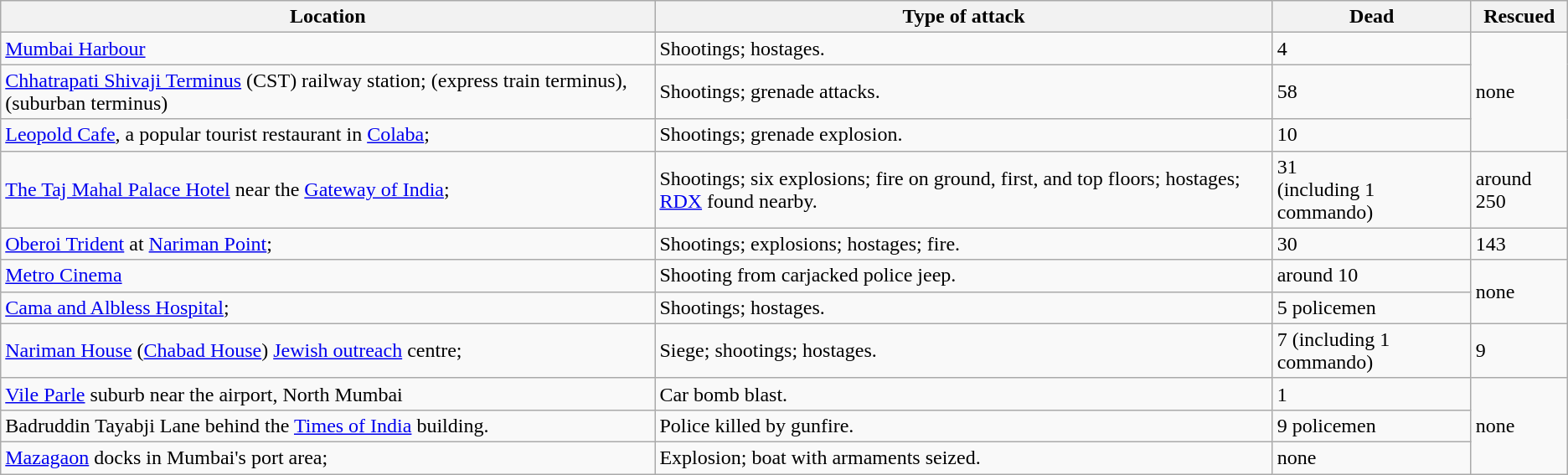<table class="wikitable sortable">
<tr>
<th>Location</th>
<th>Type of attack</th>
<th>Dead</th>
<th>Rescued</th>
</tr>
<tr>
<td><a href='#'>Mumbai Harbour</a></td>
<td>Shootings; hostages.</td>
<td>4</td>
<td rowspan="3">none</td>
</tr>
<tr>
<td><a href='#'>Chhatrapati Shivaji Terminus</a> (CST) railway station;  (express train terminus),  (suburban terminus)</td>
<td>Shootings; grenade attacks.</td>
<td>58</td>
</tr>
<tr>
<td><a href='#'>Leopold Cafe</a>, a popular tourist restaurant in <a href='#'>Colaba</a>; </td>
<td>Shootings; grenade explosion.</td>
<td>10</td>
</tr>
<tr>
<td><a href='#'>The Taj Mahal Palace Hotel</a> near the <a href='#'>Gateway of India</a>; </td>
<td>Shootings; six explosions; fire on ground, first, and top floors; hostages; <a href='#'>RDX</a> found nearby.</td>
<td>31<br>(including 1 commando)</td>
<td>around 250</td>
</tr>
<tr>
<td><a href='#'>Oberoi Trident</a> at <a href='#'>Nariman Point</a>; </td>
<td>Shootings; explosions; hostages; fire.</td>
<td>30</td>
<td>143</td>
</tr>
<tr>
<td><a href='#'>Metro Cinema</a> </td>
<td>Shooting from carjacked police jeep.</td>
<td>around 10</td>
<td rowspan="2">none</td>
</tr>
<tr>
<td><a href='#'>Cama and Albless Hospital</a>; </td>
<td>Shootings; hostages.</td>
<td>5 policemen</td>
</tr>
<tr>
<td><a href='#'>Nariman House</a> (<a href='#'>Chabad House</a>) <a href='#'>Jewish outreach</a> centre; </td>
<td>Siege; shootings; hostages.</td>
<td>7 (including 1 commando)</td>
<td>9</td>
</tr>
<tr>
<td><a href='#'>Vile Parle</a> suburb near the airport, North Mumbai</td>
<td>Car bomb blast.</td>
<td>1</td>
<td rowspan="3">none</td>
</tr>
<tr>
<td>Badruddin Tayabji Lane behind the <a href='#'>Times of India</a> building.</td>
<td>Police killed by gunfire.</td>
<td>9 policemen</td>
</tr>
<tr>
<td><a href='#'>Mazagaon</a> docks in Mumbai's port area;</td>
<td>Explosion; boat with armaments seized.</td>
<td>none</td>
</tr>
</table>
